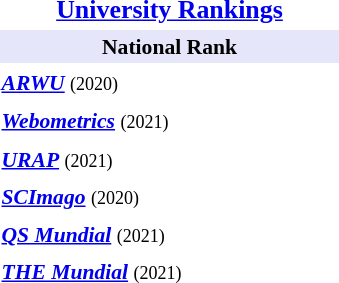<table class="toccolours" style="float:right; margin-left:1em; font-size:90%; line-height:1.4em; width:230px;">
<tr>
<th style="font-size:120%; font-weight:bold;" colspan=2><a href='#'>University Rankings</a></th>
</tr>
<tr>
<th style="font-size:100%; font-weight:bold; background:#E6E6FA" colspan=2>National Rank</th>
</tr>
<tr>
<td><strong><em><a href='#'>ARWU</a></em></strong> <small>(2020)</small></td>
<td></td>
</tr>
<tr>
<td><strong><em><a href='#'>Webometrics</a></em></strong> <small>(2021)</small></td>
<td></td>
</tr>
<tr>
<td><strong><em><a href='#'>URAP</a></em></strong> <small>(2021)</small></td>
<td></td>
</tr>
<tr>
<td><strong><em><a href='#'>SCImago</a></em></strong> <small>(2020)</small></td>
<td></td>
</tr>
<tr>
<td><strong><em><a href='#'>QS Mundial</a></em></strong> <small>(2021)</small></td>
<td></td>
</tr>
<tr>
<td><strong><em><a href='#'>THE Mundial</a></em></strong> <small>(2021)</small></td>
<td></td>
</tr>
</table>
